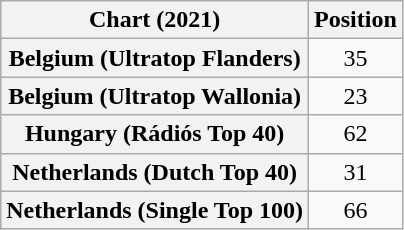<table class="wikitable sortable plainrowheaders" style="text-align:center">
<tr>
<th scope="col">Chart (2021)</th>
<th scope="col">Position</th>
</tr>
<tr>
<th scope="row">Belgium (Ultratop Flanders)</th>
<td>35</td>
</tr>
<tr>
<th scope="row">Belgium (Ultratop Wallonia)</th>
<td>23</td>
</tr>
<tr>
<th scope="row">Hungary (Rádiós Top 40)</th>
<td>62</td>
</tr>
<tr>
<th scope="row">Netherlands (Dutch Top 40)</th>
<td>31</td>
</tr>
<tr>
<th scope="row">Netherlands (Single Top 100)</th>
<td>66</td>
</tr>
</table>
